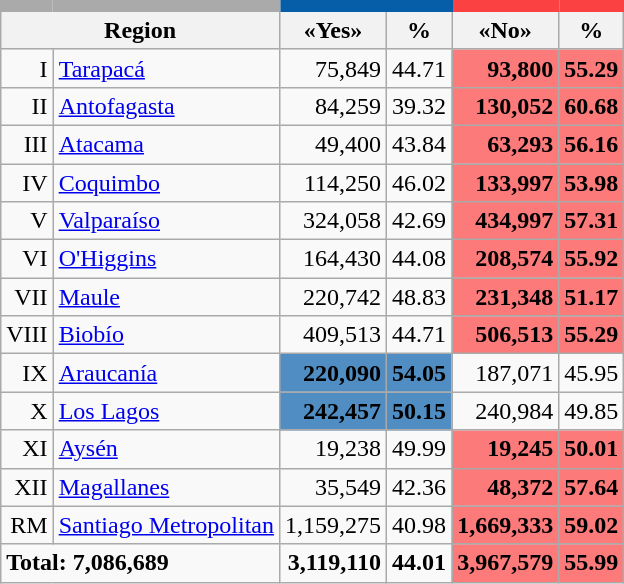<table class="wikitable">
<tr align=center>
<th style="border-top: solid 8px #aaa;" colspan=2>Region</th>
<th style="border-top: solid 8px #065DA8;">«Yes»</th>
<th style="border-top: solid 8px #065DA8;">%</th>
<th style="border-top: solid 8px #FC4143;">«No»</th>
<th style="border-top: solid 8px #FC4143;">%</th>
</tr>
<tr align="right">
<td>I</td>
<td align=left><a href='#'>Tarapacá</a></td>
<td>75,849</td>
<td>44.71</td>
<td bgcolor=#fd7a7b><strong>93,800</strong></td>
<td bgcolor=#fd7a7b><strong>55.29</strong></td>
</tr>
<tr align="right">
<td>II</td>
<td align=left><a href='#'>Antofagasta</a></td>
<td>84,259</td>
<td>39.32</td>
<td bgcolor=#fd7a7b><strong>130,052</strong></td>
<td bgcolor=#fd7a7b><strong>60.68</strong></td>
</tr>
<tr align="right">
<td>III</td>
<td align=left><a href='#'>Atacama</a></td>
<td>49,400</td>
<td>43.84</td>
<td bgcolor=#fd7a7b><strong>63,293</strong></td>
<td bgcolor=#fd7a7b><strong>56.16</strong></td>
</tr>
<tr align="right">
<td>IV</td>
<td align=left><a href='#'>Coquimbo</a></td>
<td>114,250</td>
<td>46.02</td>
<td bgcolor=#fd7a7b><strong>133,997</strong></td>
<td bgcolor=#fd7a7b><strong>53.98</strong></td>
</tr>
<tr align="right">
<td>V</td>
<td align=left><a href='#'>Valparaíso</a></td>
<td>324,058</td>
<td>42.69</td>
<td bgcolor=#fd7a7b><strong>434,997</strong></td>
<td bgcolor=#fd7a7b><strong>57.31</strong></td>
</tr>
<tr align="right">
<td>VI</td>
<td align=left><a href='#'>O'Higgins</a></td>
<td>164,430</td>
<td>44.08</td>
<td bgcolor=#fd7a7b><strong>208,574</strong></td>
<td bgcolor=#fd7a7b><strong>55.92</strong></td>
</tr>
<tr align="right">
<td>VII</td>
<td align=left><a href='#'>Maule</a></td>
<td>220,742</td>
<td>48.83</td>
<td bgcolor=#fd7a7b><strong>231,348</strong></td>
<td bgcolor=#fd7a7b><strong>51.17</strong></td>
</tr>
<tr align="right">
<td>VIII</td>
<td align=left><a href='#'>Biobío</a></td>
<td>409,513</td>
<td>44.71</td>
<td bgcolor=#fd7a7b><strong>506,513</strong></td>
<td bgcolor=#fd7a7b><strong>55.29</strong></td>
</tr>
<tr align="right">
<td>IX</td>
<td align=left><a href='#'>Araucanía</a></td>
<td bgcolor=#508dc2><strong>220,090</strong></td>
<td bgcolor=#508dc2><strong>54.05</strong></td>
<td>187,071</td>
<td>45.95</td>
</tr>
<tr align="right">
<td>X</td>
<td align=left><a href='#'>Los Lagos</a></td>
<td bgcolor=#508dc2><strong>242,457</strong></td>
<td bgcolor=#508dc2><strong>50.15</strong></td>
<td>240,984</td>
<td>49.85</td>
</tr>
<tr align="right">
<td>XI</td>
<td align=left><a href='#'>Aysén</a></td>
<td>19,238</td>
<td>49.99</td>
<td bgcolor=#fd7a7b><strong>19,245</strong></td>
<td bgcolor=#fd7a7b><strong>50.01</strong></td>
</tr>
<tr align="right">
<td>XII</td>
<td align=left><a href='#'>Magallanes</a></td>
<td>35,549</td>
<td>42.36</td>
<td bgcolor=#fd7a7b><strong>48,372</strong></td>
<td bgcolor=#fd7a7b><strong>57.64</strong></td>
</tr>
<tr align="right">
<td>RM</td>
<td align=left><a href='#'>Santiago Metropolitan</a></td>
<td>1,159,275</td>
<td>40.98</td>
<td bgcolor=#fd7a7b><strong>1,669,333</strong></td>
<td bgcolor=#fd7a7b><strong>59.02</strong></td>
</tr>
<tr align=right>
<td colspan=2 align=left><strong>Total: 7,086,689</strong></td>
<td><strong>3,119,110</strong></td>
<td><strong>44.01</strong></td>
<td bgcolor=#fd7a7b><strong>3,967,579</strong></td>
<td bgcolor=#fd7a7b><strong>55.99</strong></td>
</tr>
</table>
